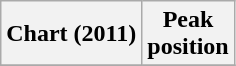<table class="wikitable sortable plainrowheaders">
<tr>
<th>Chart (2011)</th>
<th>Peak<br>position</th>
</tr>
<tr>
</tr>
</table>
